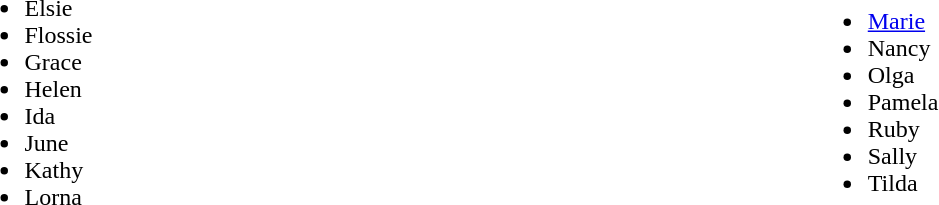<table width="90%">
<tr>
<td><br><ul><li>Elsie</li><li>Flossie</li><li>Grace</li><li>Helen</li><li>Ida</li><li>June</li><li>Kathy</li><li>Lorna</li></ul></td>
<td><br><ul><li><a href='#'>Marie</a></li><li>Nancy</li><li>Olga</li><li>Pamela</li><li>Ruby</li><li>Sally</li><li>Tilda</li></ul></td>
</tr>
</table>
